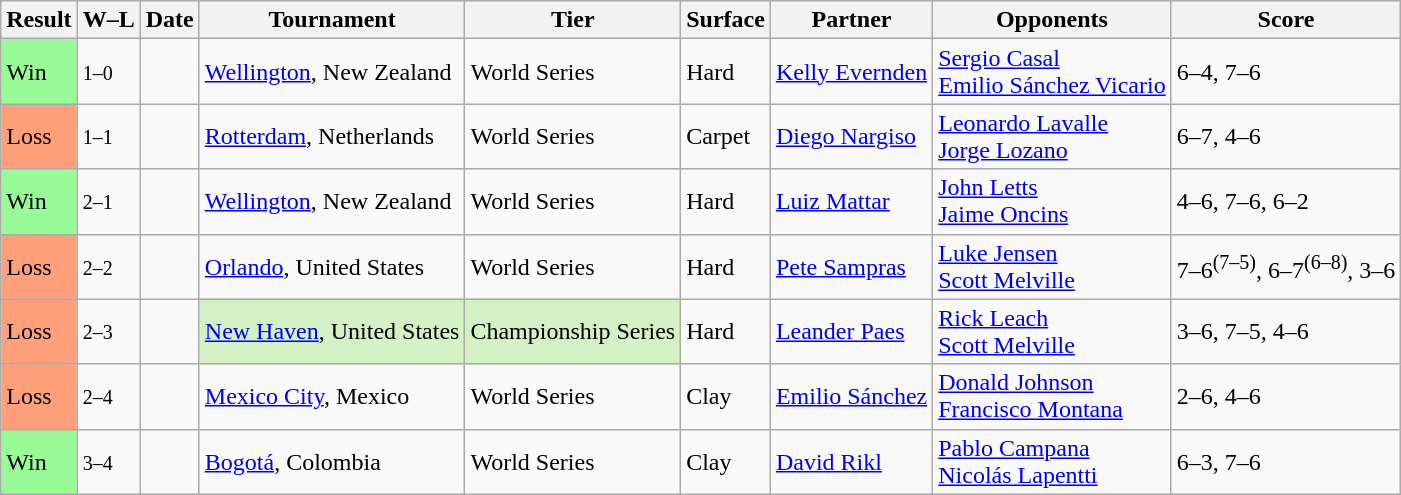<table class="sortable wikitable">
<tr>
<th>Result</th>
<th class="unsortable">W–L</th>
<th>Date</th>
<th>Tournament</th>
<th>Tier</th>
<th>Surface</th>
<th>Partner</th>
<th>Opponents</th>
<th class="unsortable">Score</th>
</tr>
<tr>
<td style="background:#98fb98;">Win</td>
<td><small>1–0</small></td>
<td><a href='#'></a></td>
<td><a href='#'>Wellington</a>, New Zealand</td>
<td>World Series</td>
<td>Hard</td>
<td> <a href='#'>Kelly Evernden</a></td>
<td> <a href='#'>Sergio Casal</a> <br>  <a href='#'>Emilio Sánchez Vicario</a></td>
<td>6–4, 7–6</td>
</tr>
<tr>
<td style="background:#ffa07a;">Loss</td>
<td><small>1–1</small></td>
<td><a href='#'></a></td>
<td><a href='#'>Rotterdam</a>, Netherlands</td>
<td>World Series</td>
<td>Carpet</td>
<td> <a href='#'>Diego Nargiso</a></td>
<td> <a href='#'>Leonardo Lavalle</a> <br>  <a href='#'>Jorge Lozano</a></td>
<td>6–7, 4–6</td>
</tr>
<tr>
<td style="background:#98fb98;">Win</td>
<td><small>2–1</small></td>
<td><a href='#'></a></td>
<td><a href='#'>Wellington</a>, New Zealand</td>
<td>World Series</td>
<td>Hard</td>
<td> <a href='#'>Luiz Mattar</a></td>
<td> <a href='#'>John Letts</a> <br>  <a href='#'>Jaime Oncins</a></td>
<td>4–6, 7–6, 6–2</td>
</tr>
<tr>
<td style="background:#ffa07a;">Loss</td>
<td><small>2–2</small></td>
<td><a href='#'></a></td>
<td><a href='#'>Orlando</a>, United States</td>
<td>World Series</td>
<td>Hard</td>
<td> <a href='#'>Pete Sampras</a></td>
<td> <a href='#'>Luke Jensen</a> <br>  <a href='#'>Scott Melville</a></td>
<td>7–6<sup>(7–5)</sup>, 6–7<sup>(6–8)</sup>, 3–6</td>
</tr>
<tr>
<td style="background:#ffa07a;">Loss</td>
<td><small>2–3</small></td>
<td><a href='#'></a></td>
<td style="background:#d4f1c5;"><a href='#'>New Haven</a>, United States</td>
<td style="background:#d4f1c5;">Championship Series</td>
<td>Hard</td>
<td> <a href='#'>Leander Paes</a></td>
<td> <a href='#'>Rick Leach</a> <br>  <a href='#'>Scott Melville</a></td>
<td>3–6, 7–5, 4–6</td>
</tr>
<tr>
<td style="background:#ffa07a;">Loss</td>
<td><small>2–4</small></td>
<td><a href='#'></a></td>
<td><a href='#'>Mexico City</a>, Mexico</td>
<td>World Series</td>
<td>Clay</td>
<td> <a href='#'>Emilio Sánchez</a></td>
<td> <a href='#'>Donald Johnson</a> <br>  <a href='#'>Francisco Montana</a></td>
<td>2–6, 4–6</td>
</tr>
<tr>
<td style="background:#98fb98;">Win</td>
<td><small>3–4</small></td>
<td><a href='#'></a></td>
<td><a href='#'>Bogotá</a>, Colombia</td>
<td>World Series</td>
<td>Clay</td>
<td> <a href='#'>David Rikl</a></td>
<td> <a href='#'>Pablo Campana</a> <br>  <a href='#'>Nicolás Lapentti</a></td>
<td>6–3, 7–6</td>
</tr>
</table>
